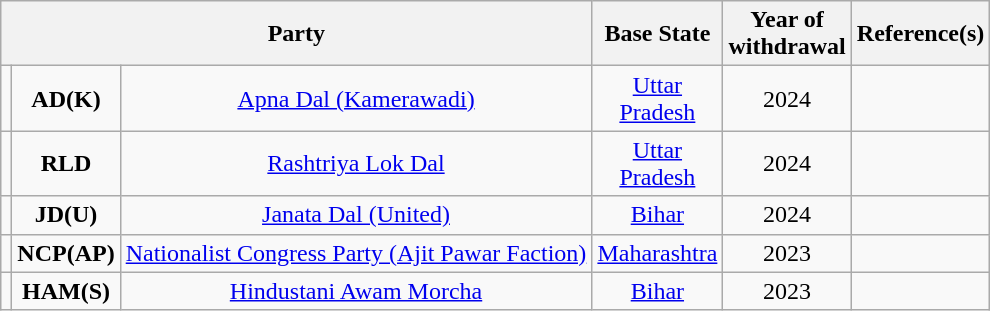<table class="wikitable sortable" style="text-align:center;">
<tr>
<th colspan="3" style="width:30px;">Party</th>
<th style="width:80px;">Base State</th>
<th style="width:60px;">Year of withdrawal</th>
<th>Reference(s)</th>
</tr>
<tr>
<td></td>
<td><strong>AD(K)</strong></td>
<td><a href='#'>Apna Dal (Kamerawadi)</a></td>
<td><a href='#'>Uttar Pradesh</a></td>
<td>2024</td>
<td></td>
</tr>
<tr>
<td></td>
<td><strong>RLD</strong></td>
<td><a href='#'>Rashtriya Lok Dal</a></td>
<td><a href='#'>Uttar Pradesh</a></td>
<td>2024</td>
<td></td>
</tr>
<tr>
<td></td>
<td><strong>JD(U)</strong></td>
<td><a href='#'>Janata Dal (United)</a></td>
<td><a href='#'>Bihar</a></td>
<td>2024</td>
<td></td>
</tr>
<tr>
<td></td>
<td><strong>NCP(AP)</strong></td>
<td><a href='#'>Nationalist Congress Party (Ajit Pawar Faction)</a></td>
<td><a href='#'>Maharashtra</a></td>
<td>2023</td>
<td></td>
</tr>
<tr>
<td></td>
<td><strong>HAM(S)</strong></td>
<td><a href='#'>Hindustani Awam Morcha</a></td>
<td><a href='#'>Bihar</a></td>
<td>2023</td>
<td></td>
</tr>
</table>
